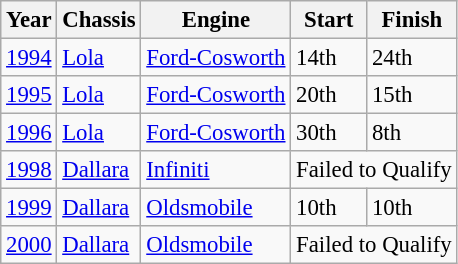<table class="wikitable" style="font-size: 95%;">
<tr>
<th>Year</th>
<th>Chassis</th>
<th>Engine</th>
<th>Start</th>
<th>Finish</th>
</tr>
<tr>
<td><a href='#'>1994</a></td>
<td><a href='#'>Lola</a></td>
<td><a href='#'>Ford-Cosworth</a></td>
<td>14th</td>
<td>24th</td>
</tr>
<tr>
<td><a href='#'>1995</a></td>
<td><a href='#'>Lola</a></td>
<td><a href='#'>Ford-Cosworth</a></td>
<td>20th</td>
<td>15th</td>
</tr>
<tr>
<td><a href='#'>1996</a></td>
<td><a href='#'>Lola</a></td>
<td><a href='#'>Ford-Cosworth</a></td>
<td>30th</td>
<td>8th</td>
</tr>
<tr>
<td><a href='#'>1998</a></td>
<td><a href='#'>Dallara</a></td>
<td><a href='#'>Infiniti</a></td>
<td colspan=2>Failed to Qualify</td>
</tr>
<tr>
<td><a href='#'>1999</a></td>
<td><a href='#'>Dallara</a></td>
<td><a href='#'>Oldsmobile</a></td>
<td>10th</td>
<td>10th</td>
</tr>
<tr>
<td><a href='#'>2000</a></td>
<td><a href='#'>Dallara</a></td>
<td><a href='#'>Oldsmobile</a></td>
<td colspan=2>Failed to Qualify</td>
</tr>
</table>
